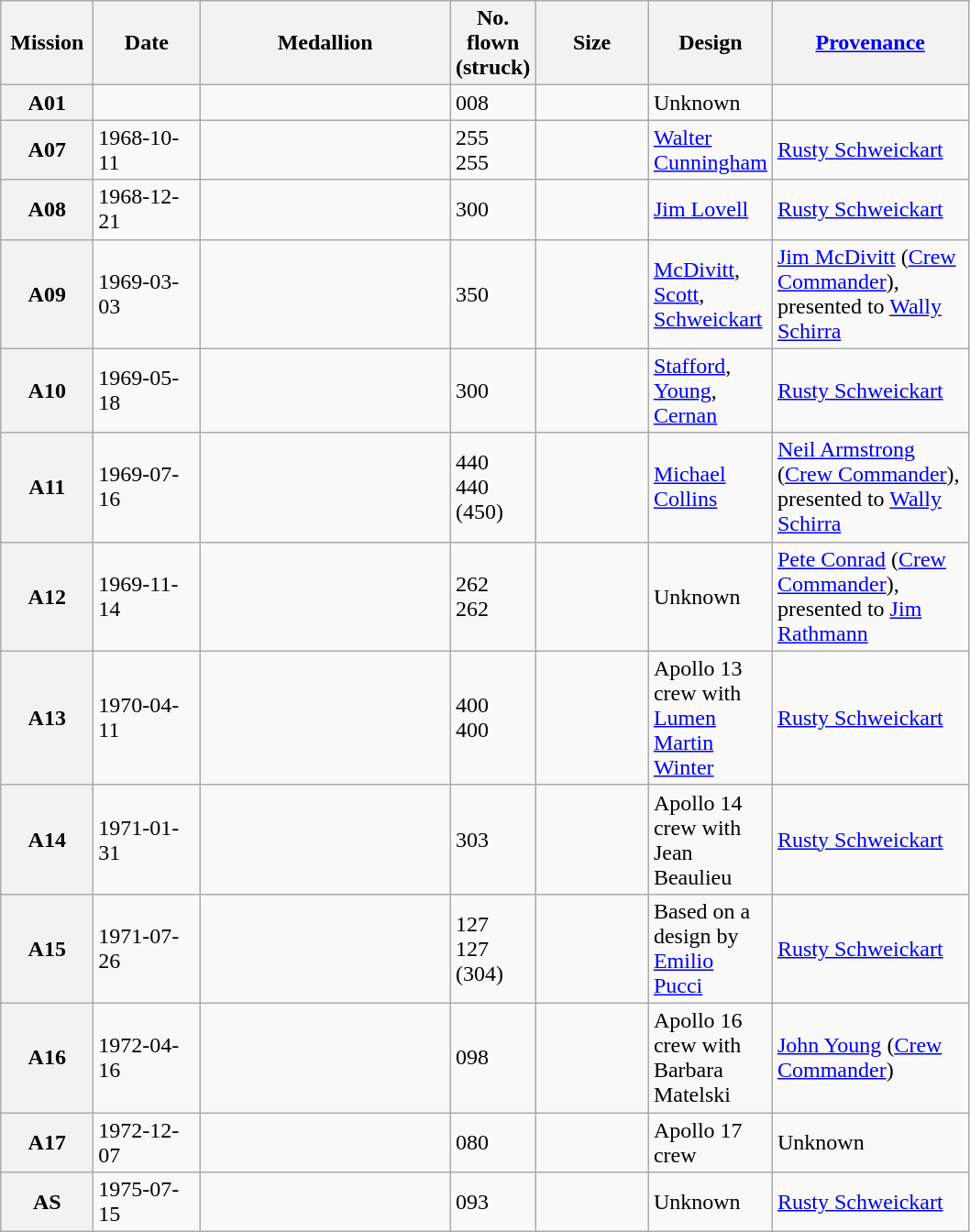<table class="wikitable sortable">
<tr>
<th scope="col" style="width:60px;">Mission</th>
<th scope="col" style="width:70px; ">Date</th>
<th scope="col" style="width:175px;" class="unsortable">Medallion</th>
<th scope="col" style="width:30px;">No. flown<br>(struck)<br></th>
<th scope="col" style="width:75px;" class="unsortable">Size</th>
<th scope="col" style="width:75px;" class="unsortable">Design</th>
<th scope="col" style="width:135px;" class="unsortable"><a href='#'>Provenance</a></th>
</tr>
<tr>
<th><span>A01</span></th>
<td><div></div></td>
<td></td>
<td><span>008</span></td>
<td></td>
<td>Unknown</td>
<td></td>
</tr>
<tr>
<th><span>A07</span></th>
<td><span>1968-10-11</span></td>
<td></td>
<td><span>255</span><div>255<br></div></td>
<td></td>
<td><a href='#'>Walter Cunningham</a></td>
<td><a href='#'>Rusty Schweickart</a></td>
</tr>
<tr>
<th><span>A08</span></th>
<td><span>1968-12-21</span></td>
<td></td>
<td><span>300</span></td>
<td></td>
<td><a href='#'>Jim Lovell</a></td>
<td><a href='#'>Rusty Schweickart</a></td>
</tr>
<tr>
<th><span>A09</span></th>
<td><span>1969-03-03</span></td>
<td></td>
<td><span>350</span></td>
<td></td>
<td><a href='#'>McDivitt</a>, <a href='#'>Scott</a>, <a href='#'>Schweickart</a></td>
<td><a href='#'>Jim McDivitt</a> (<a href='#'>Crew Commander</a>), presented to <a href='#'>Wally Schirra</a></td>
</tr>
<tr>
<th><span>A10</span></th>
<td><span>1969-05-18</span></td>
<td></td>
<td><span>300</span></td>
<td></td>
<td><a href='#'>Stafford</a>, <a href='#'>Young</a>, <a href='#'>Cernan</a></td>
<td><a href='#'>Rusty Schweickart</a></td>
</tr>
<tr>
<th><span>A11</span></th>
<td><span>1969-07-16</span></td>
<td></td>
<td><span>440</span><div>440<br>(450)<br></div></td>
<td></td>
<td><a href='#'>Michael Collins</a></td>
<td><a href='#'>Neil Armstrong</a> (<a href='#'>Crew Commander</a>), presented to <a href='#'>Wally Schirra</a></td>
</tr>
<tr>
<th><span>A12</span></th>
<td><span>1969-11-14</span></td>
<td></td>
<td><span>262</span><div>262<br></div></td>
<td></td>
<td>Unknown</td>
<td><a href='#'>Pete Conrad</a> (<a href='#'>Crew Commander</a>), presented to <a href='#'>Jim Rathmann</a></td>
</tr>
<tr>
<th><span>A13</span></th>
<td><span>1970-04-11</span></td>
<td></td>
<td><span>400</span><div>400<br></div></td>
<td></td>
<td>Apollo 13 crew with <a href='#'>Lumen Martin Winter</a></td>
<td><a href='#'>Rusty Schweickart</a></td>
</tr>
<tr>
<th><span>A14</span></th>
<td><span>1971-01-31</span></td>
<td></td>
<td><span>303</span></td>
<td></td>
<td>Apollo 14 crew with Jean Beaulieu</td>
<td><a href='#'>Rusty Schweickart</a></td>
</tr>
<tr>
<th><span>A15</span></th>
<td><span>1971-07-26</span></td>
<td></td>
<td><span>127</span><div>127<br>(304)<br></div></td>
<td></td>
<td>Based on a design by <a href='#'>Emilio Pucci</a></td>
<td><a href='#'>Rusty Schweickart</a></td>
</tr>
<tr>
<th><span>A16</span></th>
<td><span>1972-04-16</span></td>
<td></td>
<td><span>098</span></td>
<td></td>
<td>Apollo 16 crew with Barbara Matelski</td>
<td><a href='#'>John Young</a> (<a href='#'>Crew Commander</a>)</td>
</tr>
<tr>
<th><span>A17</span></th>
<td><span>1972-12-07</span></td>
<td></td>
<td><span>080</span></td>
<td></td>
<td>Apollo 17 crew</td>
<td>Unknown</td>
</tr>
<tr>
<th><span>AS</span></th>
<td><span>1975-07-15</span></td>
<td></td>
<td><span>093</span></td>
<td></td>
<td>Unknown</td>
<td><a href='#'>Rusty Schweickart</a></td>
</tr>
</table>
